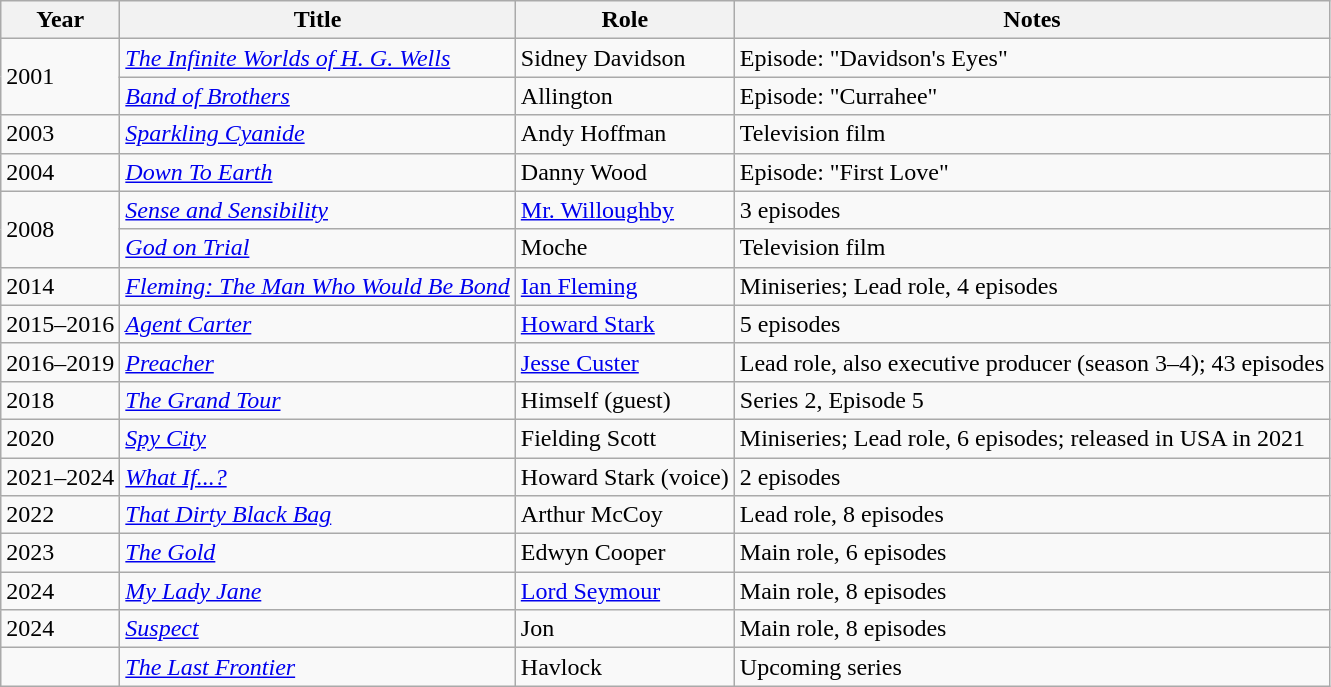<table class="wikitable sortable">
<tr>
<th scope="col">Year</th>
<th scope="col">Title</th>
<th scope="col">Role</th>
<th scope="col" class="unsortable">Notes</th>
</tr>
<tr>
<td rowspan="2">2001</td>
<td><em><a href='#'>The Infinite Worlds of H. G. Wells</a></em></td>
<td>Sidney Davidson</td>
<td>Episode: "Davidson's Eyes"</td>
</tr>
<tr>
<td><em><a href='#'>Band of Brothers</a></em></td>
<td>Allington</td>
<td>Episode: "Currahee"</td>
</tr>
<tr>
<td>2003</td>
<td><em><a href='#'>Sparkling Cyanide</a></em></td>
<td>Andy Hoffman</td>
<td>Television film</td>
</tr>
<tr>
<td>2004</td>
<td><em><a href='#'>Down To Earth</a></em></td>
<td>Danny Wood</td>
<td>Episode: "First Love"</td>
</tr>
<tr>
<td rowspan="2">2008</td>
<td><em><a href='#'>Sense and Sensibility</a></em></td>
<td><a href='#'>Mr. Willoughby</a></td>
<td>3 episodes</td>
</tr>
<tr>
<td><em><a href='#'>God on Trial</a></em></td>
<td>Moche</td>
<td>Television film</td>
</tr>
<tr>
<td>2014</td>
<td><em><a href='#'>Fleming: The Man Who Would Be Bond</a></em></td>
<td><a href='#'>Ian Fleming</a></td>
<td>Miniseries; Lead role, 4 episodes</td>
</tr>
<tr>
<td>2015–2016</td>
<td><em><a href='#'>Agent Carter</a></em></td>
<td><a href='#'>Howard Stark</a></td>
<td>5 episodes</td>
</tr>
<tr>
<td>2016–2019</td>
<td><em><a href='#'>Preacher</a></em></td>
<td><a href='#'>Jesse Custer</a></td>
<td>Lead role, also executive producer (season 3–4); 43 episodes</td>
</tr>
<tr>
<td>2018</td>
<td><em><a href='#'>The Grand Tour</a></em></td>
<td>Himself (guest)</td>
<td>Series 2, Episode 5</td>
</tr>
<tr>
<td>2020</td>
<td><em><a href='#'>Spy City</a></em></td>
<td>Fielding Scott</td>
<td>Miniseries; Lead role, 6 episodes; released in USA in 2021</td>
</tr>
<tr>
<td>2021–2024</td>
<td><em><a href='#'>What If...?</a></em></td>
<td>Howard Stark (voice)</td>
<td>2 episodes</td>
</tr>
<tr>
<td>2022</td>
<td><em><a href='#'>That Dirty Black Bag</a></em></td>
<td>Arthur McCoy</td>
<td>Lead role, 8 episodes</td>
</tr>
<tr>
<td>2023</td>
<td><em><a href='#'>The Gold</a></em></td>
<td>Edwyn Cooper</td>
<td>Main role, 6 episodes</td>
</tr>
<tr>
<td>2024</td>
<td><em><a href='#'>My Lady Jane</a></em></td>
<td><a href='#'>Lord Seymour</a></td>
<td>Main role, 8 episodes</td>
</tr>
<tr>
<td>2024</td>
<td><em><a href='#'>Suspect</a></em></td>
<td>Jon</td>
<td>Main role, 8 episodes</td>
</tr>
<tr>
<td></td>
<td><em><a href='#'>The Last Frontier</a></em></td>
<td>Havlock</td>
<td>Upcoming series</td>
</tr>
</table>
